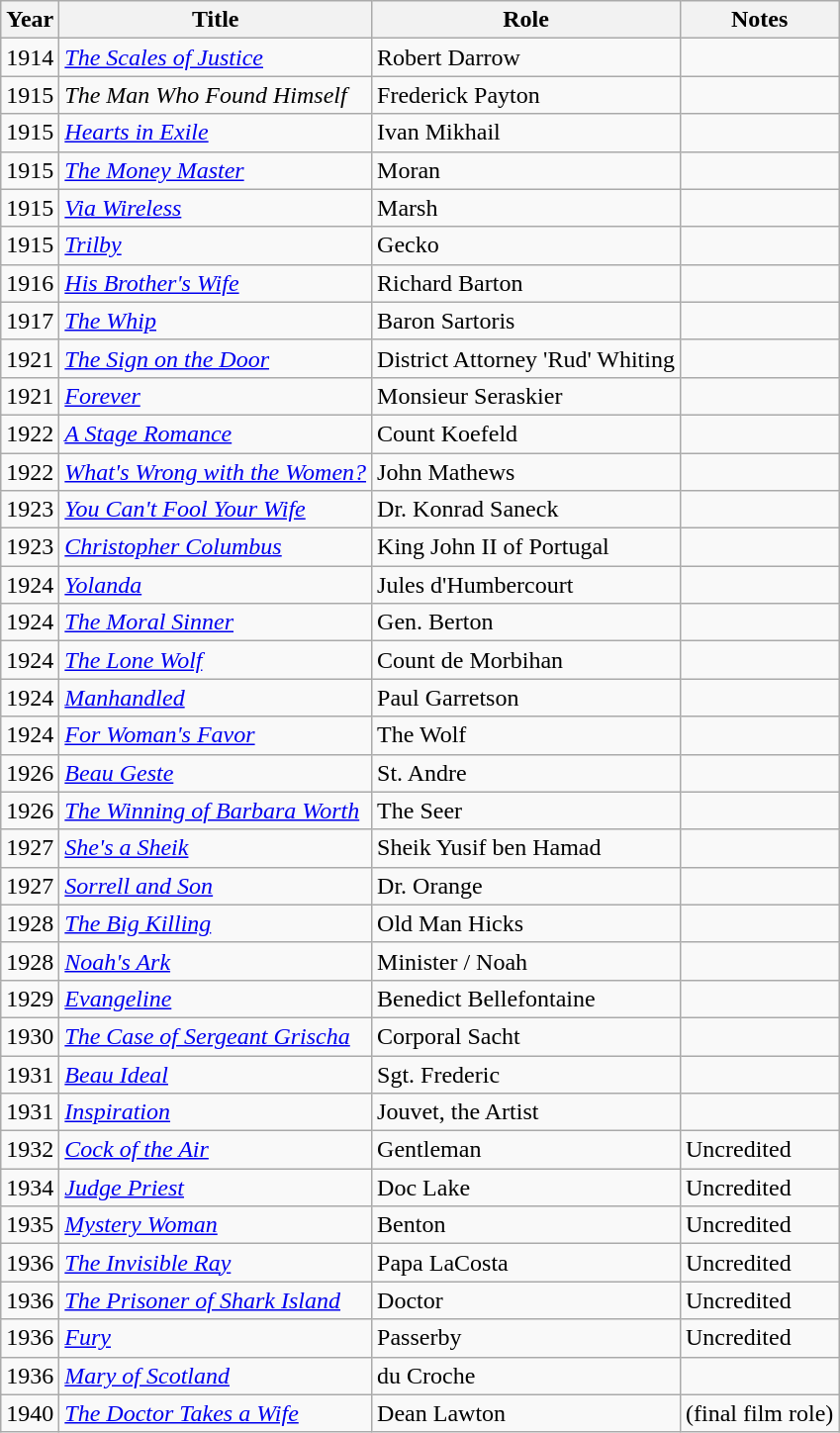<table class="wikitable">
<tr>
<th>Year</th>
<th>Title</th>
<th>Role</th>
<th>Notes</th>
</tr>
<tr>
<td>1914</td>
<td><em><a href='#'>The Scales of Justice</a></em></td>
<td>Robert Darrow</td>
<td></td>
</tr>
<tr>
<td>1915</td>
<td><em>The Man Who Found Himself</em></td>
<td>Frederick Payton</td>
<td></td>
</tr>
<tr>
<td>1915</td>
<td><em><a href='#'>Hearts in Exile</a></em></td>
<td>Ivan Mikhail</td>
<td></td>
</tr>
<tr>
<td>1915</td>
<td><em><a href='#'>The Money Master</a></em></td>
<td>Moran</td>
<td></td>
</tr>
<tr>
<td>1915</td>
<td><em><a href='#'>Via Wireless</a></em></td>
<td>Marsh</td>
<td></td>
</tr>
<tr>
<td>1915</td>
<td><em><a href='#'>Trilby</a></em></td>
<td>Gecko</td>
<td></td>
</tr>
<tr>
<td>1916</td>
<td><em><a href='#'>His Brother's Wife</a></em></td>
<td>Richard Barton</td>
<td></td>
</tr>
<tr>
<td>1917</td>
<td><em><a href='#'>The Whip</a></em></td>
<td>Baron Sartoris</td>
<td></td>
</tr>
<tr>
<td>1921</td>
<td><em><a href='#'>The Sign on the Door</a></em></td>
<td>District Attorney 'Rud' Whiting</td>
<td></td>
</tr>
<tr>
<td>1921</td>
<td><em><a href='#'>Forever</a></em></td>
<td>Monsieur Seraskier</td>
<td></td>
</tr>
<tr>
<td>1922</td>
<td><em><a href='#'>A Stage Romance</a></em></td>
<td>Count Koefeld</td>
<td></td>
</tr>
<tr>
<td>1922</td>
<td><em><a href='#'>What's Wrong with the Women?</a></em></td>
<td>John Mathews</td>
<td></td>
</tr>
<tr>
<td>1923</td>
<td><em><a href='#'>You Can't Fool Your Wife</a></em></td>
<td>Dr. Konrad Saneck</td>
<td></td>
</tr>
<tr>
<td>1923</td>
<td><em><a href='#'>Christopher Columbus</a></em></td>
<td>King John II of Portugal</td>
<td></td>
</tr>
<tr>
<td>1924</td>
<td><em><a href='#'>Yolanda</a></em></td>
<td>Jules d'Humbercourt</td>
<td></td>
</tr>
<tr>
<td>1924</td>
<td><em><a href='#'>The Moral Sinner</a></em></td>
<td>Gen. Berton</td>
<td></td>
</tr>
<tr>
<td>1924</td>
<td><em><a href='#'>The Lone Wolf</a></em></td>
<td>Count de Morbihan</td>
<td></td>
</tr>
<tr>
<td>1924</td>
<td><em><a href='#'>Manhandled</a></em></td>
<td>Paul Garretson</td>
<td></td>
</tr>
<tr>
<td>1924</td>
<td><em><a href='#'>For Woman's Favor</a></em></td>
<td>The Wolf</td>
<td></td>
</tr>
<tr>
<td>1926</td>
<td><em><a href='#'>Beau Geste</a></em></td>
<td>St. Andre</td>
<td></td>
</tr>
<tr>
<td>1926</td>
<td><em><a href='#'>The Winning of Barbara Worth</a></em></td>
<td>The Seer</td>
<td></td>
</tr>
<tr>
<td>1927</td>
<td><em><a href='#'>She's a Sheik</a></em></td>
<td>Sheik Yusif ben Hamad</td>
<td></td>
</tr>
<tr>
<td>1927</td>
<td><em><a href='#'>Sorrell and Son</a></em></td>
<td>Dr. Orange</td>
<td></td>
</tr>
<tr>
<td>1928</td>
<td><em><a href='#'>The Big Killing</a></em></td>
<td>Old Man Hicks</td>
<td></td>
</tr>
<tr>
<td>1928</td>
<td><em><a href='#'>Noah's Ark</a></em></td>
<td>Minister / Noah</td>
<td></td>
</tr>
<tr>
<td>1929</td>
<td><em><a href='#'>Evangeline</a></em></td>
<td>Benedict Bellefontaine</td>
<td></td>
</tr>
<tr>
<td>1930</td>
<td><em><a href='#'>The Case of Sergeant Grischa</a></em></td>
<td>Corporal Sacht</td>
<td></td>
</tr>
<tr>
<td>1931</td>
<td><em><a href='#'>Beau Ideal</a></em></td>
<td>Sgt. Frederic</td>
<td></td>
</tr>
<tr>
<td>1931</td>
<td><em><a href='#'>Inspiration</a></em></td>
<td>Jouvet, the Artist</td>
<td></td>
</tr>
<tr>
<td>1932</td>
<td><em><a href='#'>Cock of the Air</a></em></td>
<td>Gentleman</td>
<td>Uncredited</td>
</tr>
<tr>
<td>1934</td>
<td><em><a href='#'>Judge Priest</a></em></td>
<td>Doc Lake</td>
<td>Uncredited</td>
</tr>
<tr>
<td>1935</td>
<td><em><a href='#'>Mystery Woman</a></em></td>
<td>Benton</td>
<td>Uncredited</td>
</tr>
<tr>
<td>1936</td>
<td><em><a href='#'>The Invisible Ray</a></em></td>
<td>Papa LaCosta</td>
<td>Uncredited</td>
</tr>
<tr>
<td>1936</td>
<td><em><a href='#'>The Prisoner of Shark Island</a></em></td>
<td>Doctor</td>
<td>Uncredited</td>
</tr>
<tr>
<td>1936</td>
<td><em><a href='#'>Fury</a></em></td>
<td>Passerby</td>
<td>Uncredited</td>
</tr>
<tr>
<td>1936</td>
<td><em><a href='#'>Mary of Scotland</a></em></td>
<td>du Croche</td>
<td></td>
</tr>
<tr>
<td>1940</td>
<td><em><a href='#'>The Doctor Takes a Wife</a></em></td>
<td>Dean Lawton</td>
<td>(final film role)</td>
</tr>
</table>
